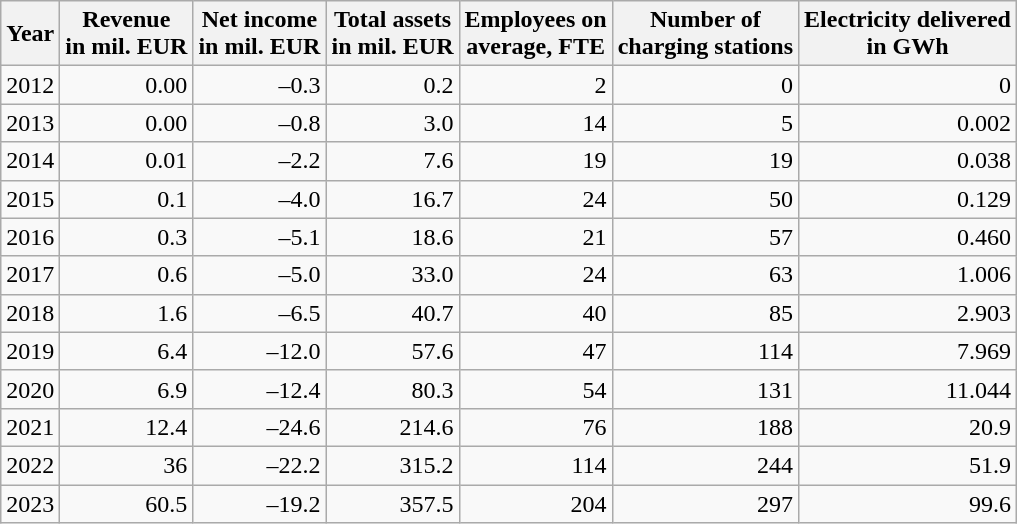<table class="wikitable float-left" style="text-align: right;">
<tr>
<th>Year</th>
<th>Revenue<br>in mil. EUR</th>
<th>Net income<br>in mil. EUR</th>
<th>Total assets<br>in mil. EUR</th>
<th>Employees on <br> average, FTE</th>
<th>Number of <br> charging stations</th>
<th>Electricity delivered <br> in GWh</th>
</tr>
<tr>
<td>2012</td>
<td>0.00</td>
<td>–0.3</td>
<td>0.2</td>
<td>2</td>
<td>0</td>
<td>0</td>
</tr>
<tr>
<td>2013</td>
<td>0.00</td>
<td>–0.8</td>
<td>3.0</td>
<td>14</td>
<td>5</td>
<td>0.002</td>
</tr>
<tr>
<td>2014</td>
<td>0.01</td>
<td>–2.2</td>
<td>7.6</td>
<td>19</td>
<td>19</td>
<td>0.038</td>
</tr>
<tr>
<td>2015</td>
<td>0.1</td>
<td>–4.0</td>
<td>16.7</td>
<td>24</td>
<td>50</td>
<td>0.129</td>
</tr>
<tr>
<td>2016</td>
<td>0.3</td>
<td>–5.1</td>
<td>18.6</td>
<td>21</td>
<td>57</td>
<td>0.460</td>
</tr>
<tr>
<td>2017</td>
<td>0.6</td>
<td>–5.0</td>
<td>33.0</td>
<td>24</td>
<td>63</td>
<td>1.006</td>
</tr>
<tr>
<td>2018</td>
<td>1.6</td>
<td>–6.5</td>
<td>40.7</td>
<td>40</td>
<td>85</td>
<td>2.903</td>
</tr>
<tr>
<td>2019</td>
<td>6.4</td>
<td>–12.0</td>
<td>57.6</td>
<td>47</td>
<td>114</td>
<td>7.969</td>
</tr>
<tr>
<td>2020</td>
<td>6.9</td>
<td>–12.4</td>
<td>80.3</td>
<td>54</td>
<td>131</td>
<td>11.044</td>
</tr>
<tr>
<td>2021</td>
<td>12.4</td>
<td>–24.6</td>
<td>214.6</td>
<td>76</td>
<td>188</td>
<td>20.9</td>
</tr>
<tr>
<td>2022</td>
<td>36</td>
<td>–22.2</td>
<td>315.2</td>
<td>114</td>
<td>244</td>
<td>51.9</td>
</tr>
<tr>
<td>2023</td>
<td>60.5</td>
<td>–19.2</td>
<td>357.5</td>
<td>204</td>
<td>297</td>
<td>99.6</td>
</tr>
</table>
